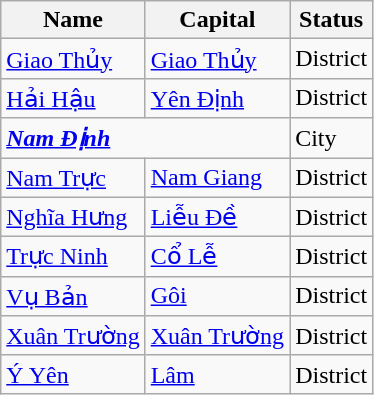<table class="wikitable sortable">
<tr>
<th>Name</th>
<th>Capital</th>
<th>Status</th>
</tr>
<tr>
<td><a href='#'>Giao Thủy</a></td>
<td><a href='#'>Giao Thủy</a></td>
<td>District</td>
</tr>
<tr>
<td><a href='#'>Hải Hậu</a></td>
<td><a href='#'>Yên Định</a></td>
<td>District</td>
</tr>
<tr>
<td colspan="2"><strong><em><a href='#'>Nam Định</a></em></strong></td>
<td>City</td>
</tr>
<tr>
<td><a href='#'>Nam Trực</a></td>
<td><a href='#'>Nam Giang</a></td>
<td>District</td>
</tr>
<tr>
<td><a href='#'>Nghĩa Hưng</a></td>
<td><a href='#'>Liễu Đề</a></td>
<td>District</td>
</tr>
<tr>
<td><a href='#'>Trực Ninh</a></td>
<td><a href='#'>Cổ Lễ</a></td>
<td>District</td>
</tr>
<tr>
<td><a href='#'>Vụ Bản</a></td>
<td><a href='#'>Gôi</a></td>
<td>District</td>
</tr>
<tr>
<td><a href='#'>Xuân Trường</a></td>
<td><a href='#'>Xuân Trường</a></td>
<td>District</td>
</tr>
<tr>
<td><a href='#'>Ý Yên</a></td>
<td><a href='#'>Lâm</a></td>
<td>District</td>
</tr>
</table>
